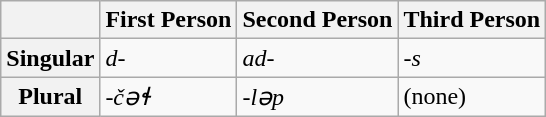<table class="wikitable">
<tr>
<th></th>
<th>First Person</th>
<th>Second Person</th>
<th>Third Person</th>
</tr>
<tr>
<th>Singular</th>
<td><em>d-</em></td>
<td><em>ad-</em></td>
<td><em>-s</em></td>
</tr>
<tr>
<th>Plural</th>
<td><em>-čəɬ</em></td>
<td><em>-ləp</em></td>
<td>(none)</td>
</tr>
</table>
